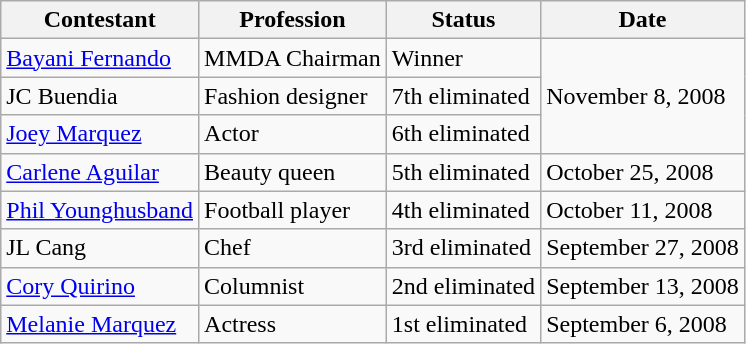<table class="wikitable">
<tr>
<th>Contestant</th>
<th>Profession</th>
<th>Status</th>
<th>Date</th>
</tr>
<tr>
<td><a href='#'>Bayani Fernando</a></td>
<td>MMDA Chairman</td>
<td>Winner</td>
<td rowspan=3>November 8, 2008</td>
</tr>
<tr>
<td>JC Buendia</td>
<td>Fashion designer</td>
<td>7th eliminated</td>
</tr>
<tr>
<td><a href='#'>Joey Marquez</a></td>
<td>Actor</td>
<td>6th eliminated</td>
</tr>
<tr>
<td><a href='#'>Carlene Aguilar</a></td>
<td>Beauty queen</td>
<td>5th eliminated</td>
<td>October 25, 2008</td>
</tr>
<tr>
<td><a href='#'>Phil Younghusband</a></td>
<td>Football player</td>
<td>4th eliminated</td>
<td>October 11, 2008</td>
</tr>
<tr>
<td>JL Cang</td>
<td>Chef</td>
<td>3rd eliminated</td>
<td>September 27, 2008</td>
</tr>
<tr>
<td><a href='#'>Cory Quirino</a></td>
<td>Columnist</td>
<td>2nd eliminated</td>
<td>September 13, 2008</td>
</tr>
<tr>
<td><a href='#'>Melanie Marquez</a></td>
<td>Actress</td>
<td>1st eliminated</td>
<td>September 6, 2008</td>
</tr>
</table>
